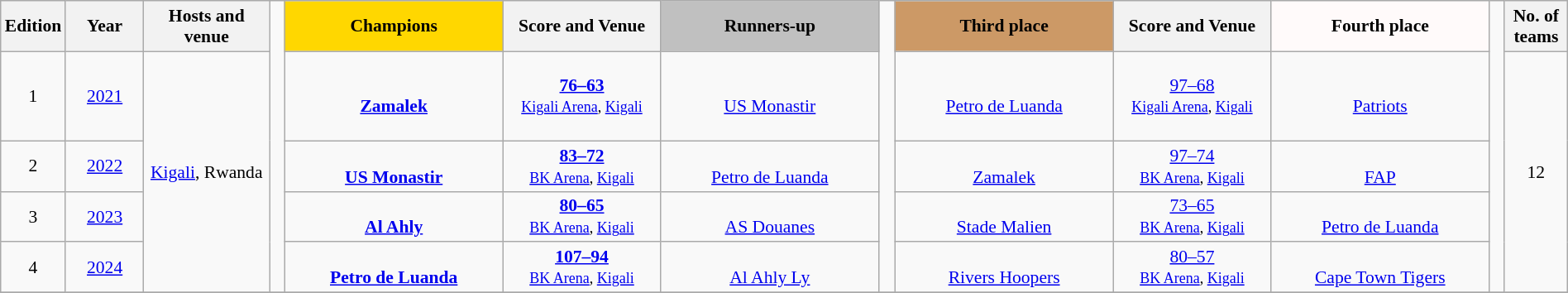<table class="wikitable" style="text-align:center;width:100%; font-size:90%;">
<tr>
<th width=2%>Edition</th>
<th width=5%>Year</th>
<th width=8%>Hosts and venue</th>
<td rowspan="5" style="width="1%" style="background-color:#ffffff;border-top-style:hidden;border-bottom-style:hidden;"></td>
<th style="width:14%; background:gold;">Champions</th>
<th width=10%>Score and Venue</th>
<th style="width:14%; background:silver;">Runners-up</th>
<td rowspan="5" style="width="1%" style="background-color:#ffffff;border-top-style:hidden;border-bottom-style:hidden;"></td>
<th style="width:14%; background:#c96;">Third place</th>
<th width=10%>Score and Venue</th>
<th style="width:14%; background:snow;">Fourth place</th>
<td rowspan="5" style="width="1%" style="background-color:#ffffff;border-top-style:hidden;border-bottom-style:hidden;"></td>
<th width=4%>No. of teams</th>
</tr>
<tr style="height: 5em;">
<td>1</td>
<td><a href='#'>2021</a></td>
<td rowspan="4"><a href='#'>Kigali</a>, Rwanda</td>
<td><strong></strong><br><strong><a href='#'>Zamalek</a></strong></td>
<td><strong><a href='#'>76–63</a></strong> <br><small><a href='#'>Kigali Arena</a>, <a href='#'>Kigali</a></small></td>
<td><br><a href='#'>US Monastir</a></td>
<td><br><a href='#'>Petro de Luanda</a></td>
<td><a href='#'>97–68</a><br><small><a href='#'>Kigali Arena</a>, <a href='#'>Kigali</a></small></td>
<td><br> <a href='#'>Patriots</a></td>
<td rowspan=4>12</td>
</tr>
<tr>
<td>2</td>
<td><a href='#'>2022</a></td>
<td><strong></strong><br><strong><a href='#'>US Monastir</a></strong></td>
<td><strong><a href='#'>83–72</a></strong> <br><small><a href='#'>BK Arena</a>, <a href='#'>Kigali</a></small></td>
<td><br><a href='#'>Petro de Luanda</a></td>
<td><br><a href='#'>Zamalek</a></td>
<td><a href='#'>97–74</a><br><small><a href='#'>BK Arena</a>, <a href='#'>Kigali</a></small></td>
<td><br> <a href='#'>FAP</a></td>
</tr>
<tr>
<td>3</td>
<td><a href='#'>2023</a></td>
<td><strong></strong><br><strong><a href='#'>Al Ahly</a></strong></td>
<td><strong><a href='#'>80–65</a></strong> <br><small><a href='#'>BK Arena</a>, <a href='#'>Kigali</a></small></td>
<td><br><a href='#'>AS Douanes</a></td>
<td><br><a href='#'>Stade Malien</a></td>
<td><a href='#'>73–65</a><br><small><a href='#'>BK Arena</a>, <a href='#'>Kigali</a></small></td>
<td><br> <a href='#'>Petro de Luanda</a></td>
</tr>
<tr>
<td>4</td>
<td><a href='#'>2024</a></td>
<td><strong></strong><br><strong><a href='#'>Petro de Luanda</a></strong></td>
<td><strong><a href='#'>107–94</a></strong> <br><small><a href='#'>BK Arena</a>, <a href='#'>Kigali</a></small></td>
<td><br><a href='#'>Al Ahly Ly</a></td>
<td><br> <a href='#'>Rivers Hoopers</a></td>
<td><a href='#'>80–57</a><br><small><a href='#'>BK Arena</a>, <a href='#'>Kigali</a></small></td>
<td><br> <a href='#'>Cape Town Tigers</a></td>
</tr>
<tr>
</tr>
</table>
